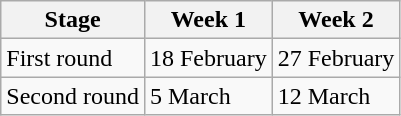<table class="wikitable">
<tr>
<th>Stage</th>
<th colspan="2">Week 1</th>
<th>Week 2</th>
</tr>
<tr>
<td>First round</td>
<td colspan="2">18 February</td>
<td>27 February</td>
</tr>
<tr>
<td>Second round</td>
<td colspan="2">5 March</td>
<td>12 March</td>
</tr>
</table>
